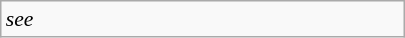<table class="wikitable floatright" style="font-size: 0.9em; width: 270px;">
<tr>
<td><em>see </em></td>
</tr>
</table>
